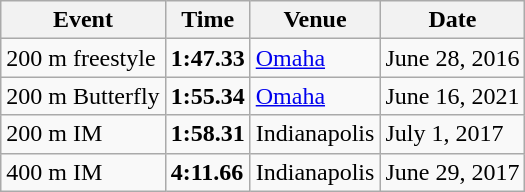<table class="wikitable">
<tr>
<th>Event</th>
<th>Time</th>
<th>Venue</th>
<th>Date</th>
</tr>
<tr>
<td>200 m freestyle</td>
<td><strong>1:47.33</strong></td>
<td><a href='#'>Omaha</a></td>
<td>June 28, 2016</td>
</tr>
<tr>
<td>200 m Butterfly</td>
<td><strong>1:55.34</strong></td>
<td><a href='#'>Omaha</a></td>
<td>June 16, 2021</td>
</tr>
<tr>
<td>200 m IM</td>
<td><strong>1:58.31</strong></td>
<td>Indianapolis</td>
<td>July 1, 2017</td>
</tr>
<tr>
<td>400 m IM</td>
<td><strong>4:11.66</strong></td>
<td>Indianapolis</td>
<td>June 29, 2017</td>
</tr>
</table>
